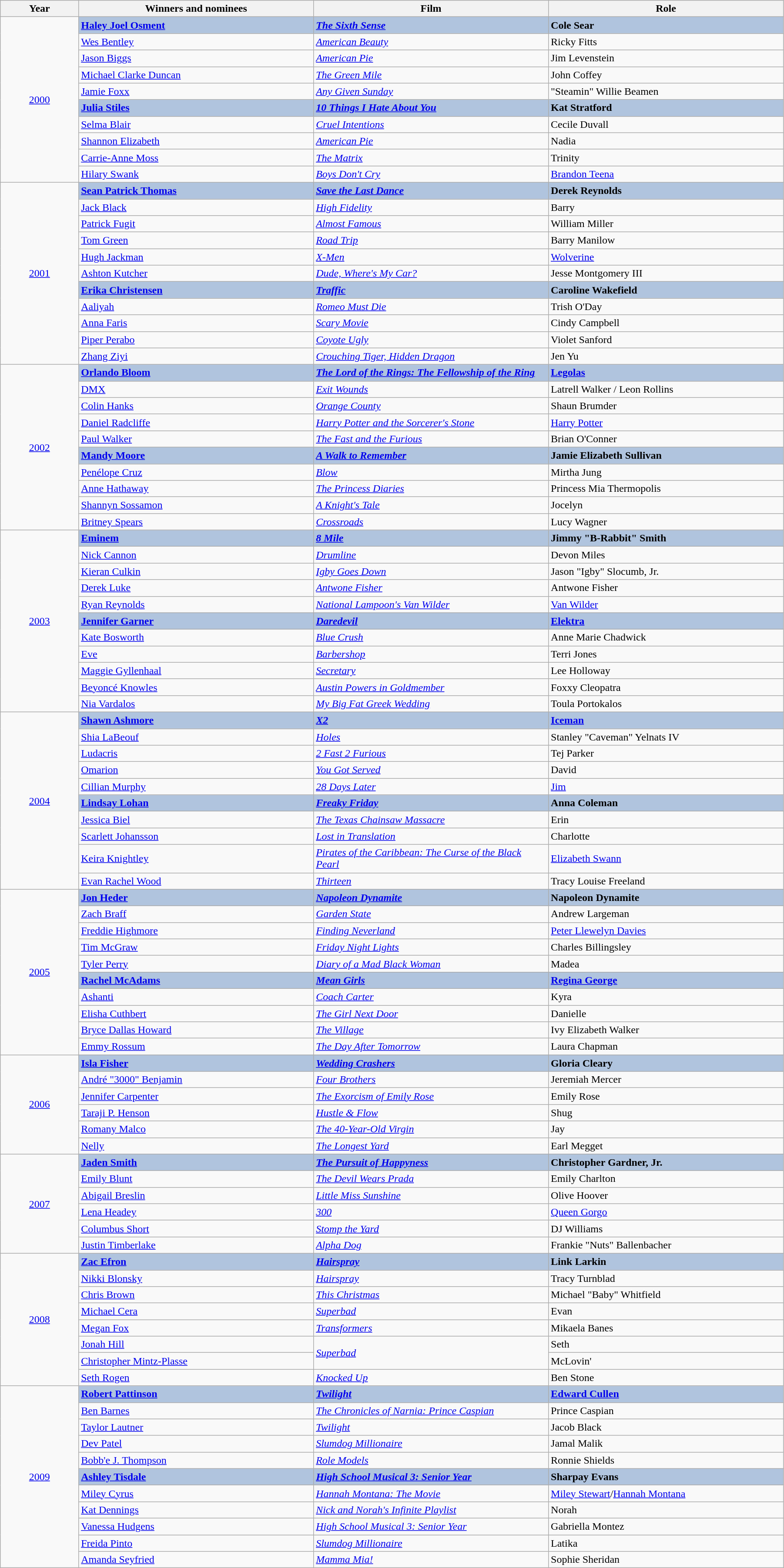<table class="wikitable" width="95%" cellpadding="5">
<tr>
<th width="10%">Year</th>
<th width="30%">Winners and nominees</th>
<th width="30%">Film</th>
<th width="30%">Role</th>
</tr>
<tr>
<td rowspan="10" align="center"><a href='#'>2000</a></td>
<td style="background:#B0C4DE;"><strong><a href='#'>Haley Joel Osment</a></strong></td>
<td style="background:#B0C4DE;"><strong><em><a href='#'>The Sixth Sense</a></em></strong></td>
<td style="background:#B0C4DE;"><strong>Cole Sear</strong></td>
</tr>
<tr>
<td><a href='#'>Wes Bentley</a></td>
<td><em><a href='#'>American Beauty</a></em></td>
<td>Ricky Fitts</td>
</tr>
<tr>
<td><a href='#'>Jason Biggs</a></td>
<td><em><a href='#'>American Pie</a></em></td>
<td>Jim Levenstein</td>
</tr>
<tr>
<td><a href='#'>Michael Clarke Duncan</a></td>
<td><em><a href='#'>The Green Mile</a></em></td>
<td>John Coffey</td>
</tr>
<tr>
<td><a href='#'>Jamie Foxx</a></td>
<td><em><a href='#'>Any Given Sunday</a></em></td>
<td>"Steamin" Willie Beamen</td>
</tr>
<tr>
<td style="background:#B0C4DE;"><strong><a href='#'>Julia Stiles</a></strong></td>
<td style="background:#B0C4DE;"><strong><em><a href='#'>10 Things I Hate About You</a></em></strong></td>
<td style="background:#B0C4DE;"><strong>Kat Stratford</strong></td>
</tr>
<tr>
<td><a href='#'>Selma Blair</a></td>
<td><em><a href='#'>Cruel Intentions</a></em></td>
<td>Cecile Duvall</td>
</tr>
<tr>
<td><a href='#'>Shannon Elizabeth</a></td>
<td><em><a href='#'>American Pie</a></em></td>
<td>Nadia</td>
</tr>
<tr>
<td><a href='#'>Carrie-Anne Moss</a></td>
<td><em><a href='#'>The Matrix</a></em></td>
<td>Trinity</td>
</tr>
<tr>
<td><a href='#'>Hilary Swank</a></td>
<td><em><a href='#'>Boys Don't Cry</a></em></td>
<td><a href='#'>Brandon Teena</a></td>
</tr>
<tr>
<td rowspan="11" align="center"><a href='#'>2001</a></td>
<td style="background:#B0C4DE;"><strong><a href='#'>Sean Patrick Thomas</a></strong></td>
<td style="background:#B0C4DE;"><strong><em><a href='#'>Save the Last Dance</a></em></strong></td>
<td style="background:#B0C4DE;"><strong>Derek Reynolds</strong></td>
</tr>
<tr>
<td><a href='#'>Jack Black</a></td>
<td><em><a href='#'>High Fidelity</a></em></td>
<td>Barry</td>
</tr>
<tr>
<td><a href='#'>Patrick Fugit</a></td>
<td><em><a href='#'>Almost Famous</a></em></td>
<td>William Miller</td>
</tr>
<tr>
<td><a href='#'>Tom Green</a></td>
<td><em><a href='#'>Road Trip</a></em></td>
<td>Barry Manilow</td>
</tr>
<tr>
<td><a href='#'>Hugh Jackman</a></td>
<td><em><a href='#'>X-Men</a></em></td>
<td><a href='#'>Wolverine</a></td>
</tr>
<tr>
<td><a href='#'>Ashton Kutcher</a></td>
<td><em><a href='#'>Dude, Where's My Car?</a></em></td>
<td>Jesse Montgomery III</td>
</tr>
<tr>
<td style="background:#B0C4DE;"><strong><a href='#'>Erika Christensen</a></strong></td>
<td style="background:#B0C4DE;"><strong><em><a href='#'>Traffic</a></em></strong></td>
<td style="background:#B0C4DE;"><strong>Caroline Wakefield</strong></td>
</tr>
<tr>
<td><a href='#'>Aaliyah</a></td>
<td><em><a href='#'>Romeo Must Die</a></em></td>
<td>Trish O'Day</td>
</tr>
<tr>
<td><a href='#'>Anna Faris</a></td>
<td><em><a href='#'>Scary Movie</a></em></td>
<td>Cindy Campbell</td>
</tr>
<tr>
<td><a href='#'>Piper Perabo</a></td>
<td><em><a href='#'>Coyote Ugly</a></em></td>
<td>Violet Sanford</td>
</tr>
<tr>
<td><a href='#'>Zhang Ziyi</a></td>
<td><em><a href='#'>Crouching Tiger, Hidden Dragon</a></em></td>
<td>Jen Yu</td>
</tr>
<tr>
<td rowspan="10" align="center"><a href='#'>2002</a></td>
<td style="background:#B0C4DE;"><strong><a href='#'>Orlando Bloom</a></strong></td>
<td style="background:#B0C4DE;"><strong><em><a href='#'>The Lord of the Rings: The Fellowship of the Ring</a></em></strong></td>
<td style="background:#B0C4DE;"><strong><a href='#'>Legolas</a></strong></td>
</tr>
<tr>
<td><a href='#'>DMX</a></td>
<td><em><a href='#'>Exit Wounds</a></em></td>
<td>Latrell Walker / Leon Rollins</td>
</tr>
<tr>
<td><a href='#'>Colin Hanks</a></td>
<td><em><a href='#'>Orange County</a></em></td>
<td>Shaun Brumder</td>
</tr>
<tr>
<td><a href='#'>Daniel Radcliffe</a></td>
<td><em><a href='#'>Harry Potter and the Sorcerer's Stone</a></em></td>
<td><a href='#'>Harry Potter</a></td>
</tr>
<tr>
<td><a href='#'>Paul Walker</a></td>
<td><em><a href='#'>The Fast and the Furious</a></em></td>
<td>Brian O'Conner</td>
</tr>
<tr>
<td style="background:#B0C4DE;"><strong><a href='#'>Mandy Moore</a></strong></td>
<td style="background:#B0C4DE;"><strong><em><a href='#'>A Walk to Remember</a></em></strong></td>
<td style="background:#B0C4DE;"><strong>Jamie Elizabeth Sullivan</strong></td>
</tr>
<tr>
<td><a href='#'>Penélope Cruz</a></td>
<td><em><a href='#'>Blow</a></em></td>
<td>Mirtha Jung</td>
</tr>
<tr>
<td><a href='#'>Anne Hathaway</a></td>
<td><em><a href='#'>The Princess Diaries</a></em></td>
<td>Princess Mia Thermopolis</td>
</tr>
<tr>
<td><a href='#'>Shannyn Sossamon</a></td>
<td><em><a href='#'>A Knight's Tale</a></em></td>
<td>Jocelyn</td>
</tr>
<tr>
<td><a href='#'>Britney Spears</a></td>
<td><em><a href='#'>Crossroads</a></em></td>
<td>Lucy Wagner</td>
</tr>
<tr>
<td rowspan="11" align="center"><a href='#'>2003</a></td>
<td style="background:#B0C4DE;"><strong><a href='#'>Eminem</a></strong></td>
<td style="background:#B0C4DE;"><strong><em><a href='#'>8 Mile</a></em></strong></td>
<td style="background:#B0C4DE;"><strong>Jimmy "B-Rabbit" Smith</strong></td>
</tr>
<tr>
<td><a href='#'>Nick Cannon</a></td>
<td><em><a href='#'>Drumline</a></em></td>
<td>Devon Miles</td>
</tr>
<tr>
<td><a href='#'>Kieran Culkin</a></td>
<td><em><a href='#'>Igby Goes Down</a></em></td>
<td>Jason "Igby" Slocumb, Jr.</td>
</tr>
<tr>
<td><a href='#'>Derek Luke</a></td>
<td><em><a href='#'>Antwone Fisher</a></em></td>
<td>Antwone Fisher</td>
</tr>
<tr>
<td><a href='#'>Ryan Reynolds</a></td>
<td><em><a href='#'>National Lampoon's Van Wilder</a></em></td>
<td><a href='#'>Van Wilder</a></td>
</tr>
<tr>
<td style="background:#B0C4DE;"><strong><a href='#'>Jennifer Garner</a></strong></td>
<td style="background:#B0C4DE;"><strong><em><a href='#'>Daredevil</a></em></strong></td>
<td style="background:#B0C4DE;"><strong><a href='#'>Elektra</a></strong></td>
</tr>
<tr>
<td><a href='#'>Kate Bosworth</a></td>
<td><em><a href='#'>Blue Crush</a></em></td>
<td>Anne Marie Chadwick</td>
</tr>
<tr>
<td><a href='#'>Eve</a></td>
<td><em><a href='#'>Barbershop</a></em></td>
<td>Terri Jones</td>
</tr>
<tr>
<td><a href='#'>Maggie Gyllenhaal</a></td>
<td><em><a href='#'>Secretary</a></em></td>
<td>Lee Holloway</td>
</tr>
<tr>
<td><a href='#'>Beyoncé Knowles</a></td>
<td><em><a href='#'>Austin Powers in Goldmember</a></em></td>
<td>Foxxy Cleopatra</td>
</tr>
<tr>
<td><a href='#'>Nia Vardalos</a></td>
<td><em><a href='#'>My Big Fat Greek Wedding</a></em></td>
<td>Toula Portokalos</td>
</tr>
<tr>
<td rowspan="10" align="center"><a href='#'>2004</a></td>
<td style="background:#B0C4DE;"><strong><a href='#'>Shawn Ashmore</a></strong></td>
<td style="background:#B0C4DE;"><strong><em><a href='#'>X2</a></em></strong></td>
<td style="background:#B0C4DE;"><strong><a href='#'>Iceman</a></strong></td>
</tr>
<tr>
<td><a href='#'>Shia LaBeouf</a></td>
<td><em><a href='#'>Holes</a></em></td>
<td>Stanley "Caveman" Yelnats IV</td>
</tr>
<tr>
<td><a href='#'>Ludacris</a></td>
<td><em><a href='#'>2 Fast 2 Furious</a></em></td>
<td>Tej Parker</td>
</tr>
<tr>
<td><a href='#'>Omarion</a></td>
<td><em><a href='#'>You Got Served</a></em></td>
<td>David</td>
</tr>
<tr>
<td><a href='#'>Cillian Murphy</a></td>
<td><em><a href='#'>28 Days Later</a></em></td>
<td><a href='#'>Jim</a></td>
</tr>
<tr>
<td style="background:#B0C4DE;"><strong><a href='#'>Lindsay Lohan</a></strong></td>
<td style="background:#B0C4DE;"><strong><em><a href='#'>Freaky Friday</a></em></strong></td>
<td style="background:#B0C4DE;"><strong>Anna Coleman</strong></td>
</tr>
<tr>
<td><a href='#'>Jessica Biel</a></td>
<td><em><a href='#'>The Texas Chainsaw Massacre</a></em></td>
<td>Erin</td>
</tr>
<tr>
<td><a href='#'>Scarlett Johansson</a></td>
<td><em><a href='#'>Lost in Translation</a></em></td>
<td>Charlotte</td>
</tr>
<tr>
<td><a href='#'>Keira Knightley</a></td>
<td><em><a href='#'>Pirates of the Caribbean: The Curse of the Black Pearl</a></em></td>
<td><a href='#'>Elizabeth Swann</a></td>
</tr>
<tr>
<td><a href='#'>Evan Rachel Wood</a></td>
<td><em><a href='#'>Thirteen</a></em></td>
<td>Tracy Louise Freeland</td>
</tr>
<tr>
<td rowspan="10" align="center"><a href='#'>2005</a></td>
<td style="background:#B0C4DE;"><strong><a href='#'>Jon Heder</a></strong></td>
<td style="background:#B0C4DE;"><strong><em><a href='#'>Napoleon Dynamite</a></em></strong></td>
<td style="background:#B0C4DE;"><strong>Napoleon Dynamite</strong></td>
</tr>
<tr>
<td><a href='#'>Zach Braff</a></td>
<td><em><a href='#'>Garden State</a></em></td>
<td>Andrew Largeman</td>
</tr>
<tr>
<td><a href='#'>Freddie Highmore</a></td>
<td><em><a href='#'>Finding Neverland</a></em></td>
<td><a href='#'>Peter Llewelyn Davies</a></td>
</tr>
<tr>
<td><a href='#'>Tim McGraw</a></td>
<td><em><a href='#'>Friday Night Lights</a></em></td>
<td>Charles Billingsley</td>
</tr>
<tr>
<td><a href='#'>Tyler Perry</a></td>
<td><em><a href='#'>Diary of a Mad Black Woman</a></em></td>
<td>Madea</td>
</tr>
<tr>
<td style="background:#B0C4DE;"><strong><a href='#'>Rachel McAdams</a></strong></td>
<td style="background:#B0C4DE;"><strong><em><a href='#'>Mean Girls</a></em></strong></td>
<td style="background:#B0C4DE;"><strong><a href='#'>Regina George</a></strong></td>
</tr>
<tr>
<td><a href='#'>Ashanti</a></td>
<td><em><a href='#'>Coach Carter</a></em></td>
<td>Kyra</td>
</tr>
<tr>
<td><a href='#'>Elisha Cuthbert</a></td>
<td><em><a href='#'>The Girl Next Door</a></em></td>
<td>Danielle</td>
</tr>
<tr>
<td><a href='#'>Bryce Dallas Howard</a></td>
<td><em><a href='#'>The Village</a></em></td>
<td>Ivy Elizabeth Walker</td>
</tr>
<tr>
<td><a href='#'>Emmy Rossum</a></td>
<td><em><a href='#'>The Day After Tomorrow</a></em></td>
<td>Laura Chapman</td>
</tr>
<tr>
<td rowspan="6" align="center"><a href='#'>2006</a></td>
<td style="background:#B0C4DE;"><strong><a href='#'>Isla Fisher</a></strong></td>
<td style="background:#B0C4DE;"><strong><em><a href='#'>Wedding Crashers</a></em></strong></td>
<td style="background:#B0C4DE;"><strong>Gloria Cleary</strong></td>
</tr>
<tr>
<td><a href='#'>André "3000" Benjamin</a></td>
<td><em><a href='#'>Four Brothers</a></em></td>
<td>Jeremiah Mercer</td>
</tr>
<tr>
<td><a href='#'>Jennifer Carpenter</a></td>
<td><em><a href='#'>The Exorcism of Emily Rose</a></em></td>
<td>Emily Rose</td>
</tr>
<tr>
<td><a href='#'>Taraji P. Henson</a></td>
<td><em><a href='#'>Hustle & Flow</a></em></td>
<td>Shug</td>
</tr>
<tr>
<td><a href='#'>Romany Malco</a></td>
<td><em><a href='#'>The 40-Year-Old Virgin</a></em></td>
<td>Jay</td>
</tr>
<tr>
<td><a href='#'>Nelly</a></td>
<td><em><a href='#'>The Longest Yard</a></em></td>
<td>Earl Megget</td>
</tr>
<tr>
<td rowspan="6" align="center"><a href='#'>2007</a></td>
<td style="background:#B0C4DE;"><strong><a href='#'>Jaden Smith</a></strong></td>
<td style="background:#B0C4DE;"><strong><em><a href='#'>The Pursuit of Happyness</a></em></strong></td>
<td style="background:#B0C4DE;"><strong>Christopher Gardner, Jr.</strong></td>
</tr>
<tr>
<td><a href='#'>Emily Blunt</a></td>
<td><em><a href='#'>The Devil Wears Prada</a></em></td>
<td>Emily Charlton</td>
</tr>
<tr>
<td><a href='#'>Abigail Breslin</a></td>
<td><em><a href='#'>Little Miss Sunshine</a></em></td>
<td>Olive Hoover</td>
</tr>
<tr>
<td><a href='#'>Lena Headey</a></td>
<td><em><a href='#'>300</a></em></td>
<td><a href='#'>Queen Gorgo</a></td>
</tr>
<tr>
<td><a href='#'>Columbus Short</a></td>
<td><em><a href='#'>Stomp the Yard</a></em></td>
<td>DJ Williams</td>
</tr>
<tr>
<td><a href='#'>Justin Timberlake</a></td>
<td><em><a href='#'>Alpha Dog</a></em></td>
<td>Frankie "Nuts" Ballenbacher</td>
</tr>
<tr>
<td rowspan="8" align="center"><a href='#'>2008</a></td>
<td style="background:#B0C4DE;"><strong><a href='#'>Zac Efron</a></strong></td>
<td style="background:#B0C4DE;"><strong><em><a href='#'>Hairspray</a></em></strong></td>
<td style="background:#B0C4DE;"><strong>Link Larkin</strong></td>
</tr>
<tr>
<td><a href='#'>Nikki Blonsky</a></td>
<td><em><a href='#'>Hairspray</a></em></td>
<td>Tracy Turnblad</td>
</tr>
<tr>
<td><a href='#'>Chris Brown</a></td>
<td><em><a href='#'>This Christmas</a></em></td>
<td>Michael "Baby" Whitfield</td>
</tr>
<tr>
<td><a href='#'>Michael Cera</a></td>
<td><em><a href='#'>Superbad</a></em></td>
<td>Evan</td>
</tr>
<tr>
<td><a href='#'>Megan Fox</a></td>
<td><em><a href='#'>Transformers</a></em></td>
<td>Mikaela Banes</td>
</tr>
<tr>
<td><a href='#'>Jonah Hill</a></td>
<td rowspan="2"><em><a href='#'>Superbad</a></em></td>
<td>Seth</td>
</tr>
<tr>
<td><a href='#'>Christopher Mintz-Plasse</a></td>
<td>McLovin'</td>
</tr>
<tr>
<td><a href='#'>Seth Rogen</a></td>
<td><em><a href='#'>Knocked Up</a></em></td>
<td>Ben Stone</td>
</tr>
<tr>
<td rowspan="11" align="center"><a href='#'>2009</a></td>
<td style="background:#B0C4DE;"><strong><a href='#'>Robert Pattinson</a></strong></td>
<td style="background:#B0C4DE;"><strong><em><a href='#'>Twilight</a></em></strong></td>
<td style="background:#B0C4DE;"><strong><a href='#'>Edward Cullen</a></strong></td>
</tr>
<tr>
<td><a href='#'>Ben Barnes</a></td>
<td><em><a href='#'>The Chronicles of Narnia: Prince Caspian</a></em></td>
<td>Prince Caspian</td>
</tr>
<tr>
<td><a href='#'>Taylor Lautner</a></td>
<td><em><a href='#'>Twilight</a></em></td>
<td>Jacob Black</td>
</tr>
<tr>
<td><a href='#'>Dev Patel</a></td>
<td><em><a href='#'>Slumdog Millionaire</a></em></td>
<td>Jamal Malik</td>
</tr>
<tr>
<td><a href='#'>Bobb'e J. Thompson</a></td>
<td><em><a href='#'>Role Models</a></em></td>
<td>Ronnie Shields</td>
</tr>
<tr>
<td style="background:#B0C4DE;"><strong><a href='#'>Ashley Tisdale</a></strong></td>
<td style="background:#B0C4DE;"><strong><em><a href='#'>High School Musical 3: Senior Year</a></em></strong></td>
<td style="background:#B0C4DE;"><strong>Sharpay Evans</strong></td>
</tr>
<tr>
<td><a href='#'>Miley Cyrus</a></td>
<td><em><a href='#'>Hannah Montana: The Movie</a></em></td>
<td><a href='#'>Miley Stewart</a>/<a href='#'>Hannah Montana</a></td>
</tr>
<tr>
<td><a href='#'>Kat Dennings</a></td>
<td><em><a href='#'>Nick and Norah's Infinite Playlist</a></em></td>
<td>Norah</td>
</tr>
<tr>
<td><a href='#'>Vanessa Hudgens</a></td>
<td><em><a href='#'>High School Musical 3: Senior Year</a></em></td>
<td>Gabriella Montez</td>
</tr>
<tr>
<td><a href='#'>Freida Pinto</a></td>
<td><em><a href='#'>Slumdog Millionaire</a></em></td>
<td>Latika</td>
</tr>
<tr>
<td><a href='#'>Amanda Seyfried</a></td>
<td><em><a href='#'>Mamma Mia!</a></em></td>
<td>Sophie Sheridan</td>
</tr>
</table>
